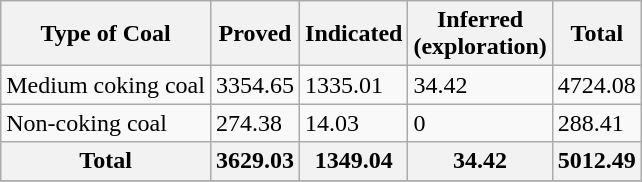<table class="wikitable">
<tr>
<th>Type of Coal</th>
<th>Proved</th>
<th>Indicated</th>
<th>Inferred<br>(exploration)</th>
<th>Total</th>
</tr>
<tr>
<td>Medium coking coal</td>
<td>3354.65</td>
<td>1335.01</td>
<td>34.42</td>
<td>4724.08</td>
</tr>
<tr>
<td>Non-coking coal</td>
<td>274.38</td>
<td>14.03</td>
<td>0</td>
<td>288.41</td>
</tr>
<tr>
<th>Total</th>
<th>3629.03</th>
<th>1349.04</th>
<th>34.42</th>
<th>5012.49</th>
</tr>
<tr>
</tr>
</table>
